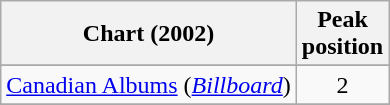<table class="wikitable sortable">
<tr>
<th>Chart (2002)</th>
<th>Peak<br>position</th>
</tr>
<tr>
</tr>
<tr>
</tr>
<tr>
<td><a href='#'>Canadian Albums</a> (<em><a href='#'>Billboard</a></em>)</td>
<td style="text-align:center;">2</td>
</tr>
<tr>
</tr>
<tr>
</tr>
<tr>
</tr>
<tr>
</tr>
<tr>
</tr>
<tr>
</tr>
<tr>
</tr>
</table>
